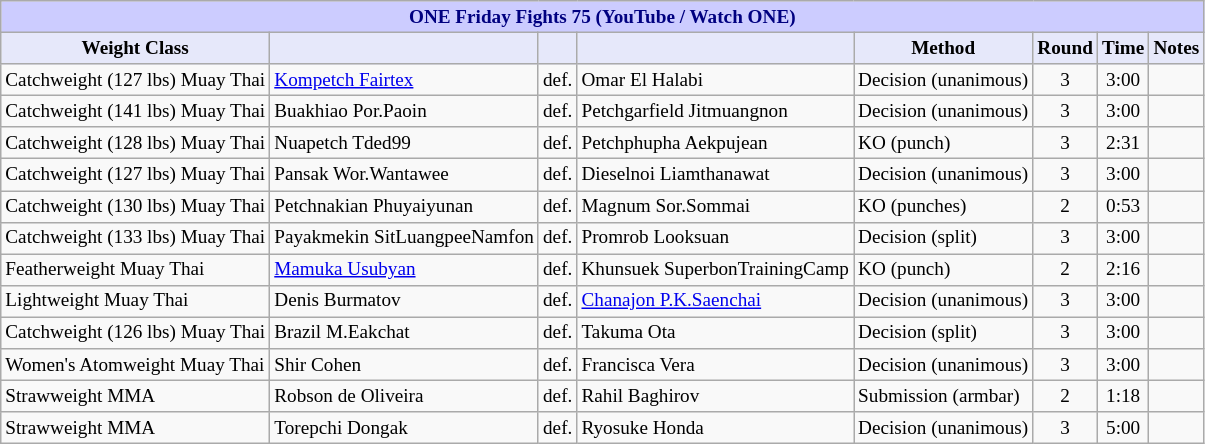<table class="wikitable" style="font-size: 80%;">
<tr>
<th colspan="8" style="background-color: #ccf; color: #000080; text-align: center;"><strong>ONE Friday Fights 75 (YouTube / Watch ONE)</strong></th>
</tr>
<tr>
<th colspan="1" style="background-color: #E6E8FA; color: #000000; text-align: center;">Weight Class</th>
<th colspan="1" style="background-color: #E6E8FA; color: #000000; text-align: center;"></th>
<th colspan="1" style="background-color: #E6E8FA; color: #000000; text-align: center;"></th>
<th colspan="1" style="background-color: #E6E8FA; color: #000000; text-align: center;"></th>
<th colspan="1" style="background-color: #E6E8FA; color: #000000; text-align: center;">Method</th>
<th colspan="1" style="background-color: #E6E8FA; color: #000000; text-align: center;">Round</th>
<th colspan="1" style="background-color: #E6E8FA; color: #000000; text-align: center;">Time</th>
<th colspan="1" style="background-color: #E6E8FA; color: #000000; text-align: center;">Notes</th>
</tr>
<tr>
<td>Catchweight (127 lbs) Muay Thai</td>
<td> <a href='#'>Kompetch Fairtex</a></td>
<td>def.</td>
<td> Omar El Halabi</td>
<td>Decision (unanimous)</td>
<td align=center>3</td>
<td align=center>3:00</td>
<td></td>
</tr>
<tr>
<td>Catchweight (141 lbs) Muay Thai</td>
<td> Buakhiao Por.Paoin</td>
<td>def.</td>
<td> Petchgarfield Jitmuangnon</td>
<td>Decision (unanimous)</td>
<td align=center>3</td>
<td align=center>3:00</td>
<td></td>
</tr>
<tr>
<td>Catchweight (128 lbs) Muay Thai</td>
<td> Nuapetch Tded99</td>
<td>def.</td>
<td> Petchphupha Aekpujean</td>
<td>KO (punch)</td>
<td align=center>3</td>
<td align=center>2:31</td>
<td></td>
</tr>
<tr>
<td>Catchweight (127 lbs) Muay Thai</td>
<td> Pansak Wor.Wantawee</td>
<td>def.</td>
<td> Dieselnoi Liamthanawat</td>
<td>Decision (unanimous)</td>
<td align=center>3</td>
<td align=center>3:00</td>
<td></td>
</tr>
<tr>
<td>Catchweight (130 lbs) Muay Thai</td>
<td> Petchnakian Phuyaiyunan</td>
<td>def.</td>
<td> Magnum Sor.Sommai</td>
<td>KO (punches)</td>
<td align=center>2</td>
<td align=center>0:53</td>
<td></td>
</tr>
<tr>
<td>Catchweight (133 lbs) Muay Thai</td>
<td> Payakmekin SitLuangpeeNamfon</td>
<td>def.</td>
<td> Promrob Looksuan</td>
<td>Decision (split)</td>
<td align=center>3</td>
<td align=center>3:00</td>
<td></td>
</tr>
<tr>
<td>Featherweight Muay Thai</td>
<td> <a href='#'>Mamuka Usubyan</a></td>
<td>def.</td>
<td> Khunsuek SuperbonTrainingCamp</td>
<td>KO (punch)</td>
<td align=center>2</td>
<td align=center>2:16</td>
<td></td>
</tr>
<tr>
<td>Lightweight Muay Thai</td>
<td> Denis Burmatov</td>
<td>def.</td>
<td> <a href='#'>Chanajon P.K.Saenchai</a></td>
<td>Decision (unanimous)</td>
<td align=center>3</td>
<td align=center>3:00</td>
<td></td>
</tr>
<tr>
<td>Catchweight (126 lbs) Muay Thai</td>
<td> Brazil M.Eakchat</td>
<td>def.</td>
<td> Takuma Ota</td>
<td>Decision (split)</td>
<td align=center>3</td>
<td align=center>3:00</td>
<td></td>
</tr>
<tr>
<td>Women's Atomweight Muay Thai</td>
<td> Shir Cohen</td>
<td>def.</td>
<td> Francisca Vera</td>
<td>Decision (unanimous)</td>
<td align=center>3</td>
<td align=center>3:00</td>
<td></td>
</tr>
<tr>
<td>Strawweight MMA</td>
<td> Robson de Oliveira</td>
<td>def.</td>
<td> Rahil Baghirov</td>
<td>Submission (armbar)</td>
<td align=center>2</td>
<td align=center>1:18</td>
<td></td>
</tr>
<tr>
<td>Strawweight MMA</td>
<td> Torepchi Dongak</td>
<td>def.</td>
<td> Ryosuke Honda</td>
<td>Decision (unanimous)</td>
<td align=center>3</td>
<td align=center>5:00</td>
<td></td>
</tr>
</table>
